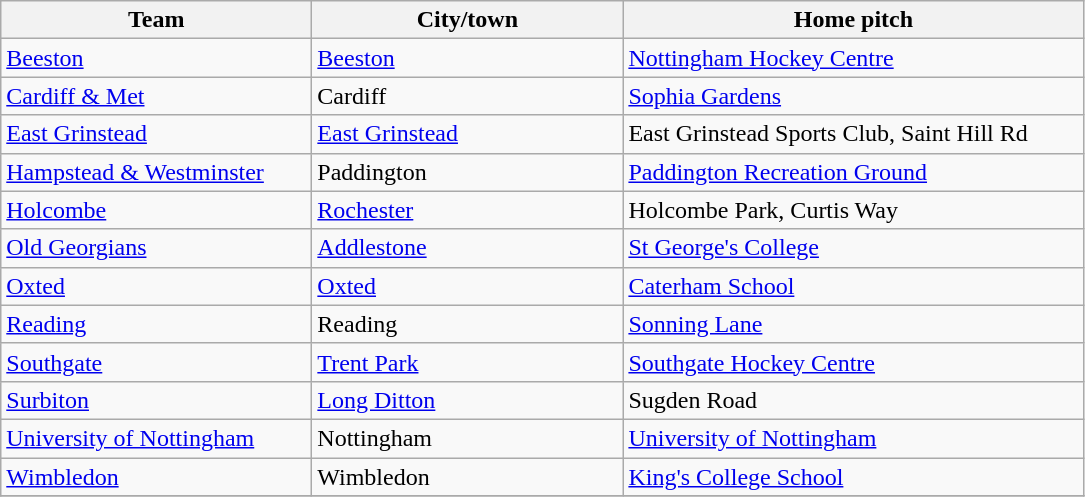<table class="wikitable sortable">
<tr>
<th width=200>Team</th>
<th width=200>City/town</th>
<th width=300>Home pitch</th>
</tr>
<tr>
<td><a href='#'>Beeston</a></td>
<td><a href='#'>Beeston</a></td>
<td><a href='#'>Nottingham Hockey Centre</a></td>
</tr>
<tr>
<td><a href='#'>Cardiff & Met</a></td>
<td>Cardiff</td>
<td><a href='#'>Sophia Gardens</a></td>
</tr>
<tr>
<td><a href='#'>East Grinstead</a></td>
<td><a href='#'>East Grinstead</a></td>
<td>East Grinstead Sports Club, Saint Hill Rd</td>
</tr>
<tr>
<td><a href='#'>Hampstead & Westminster</a></td>
<td>Paddington</td>
<td><a href='#'>Paddington Recreation Ground</a></td>
</tr>
<tr>
<td><a href='#'>Holcombe</a></td>
<td><a href='#'>Rochester</a></td>
<td>Holcombe Park, Curtis Way</td>
</tr>
<tr>
<td><a href='#'>Old Georgians</a></td>
<td><a href='#'>Addlestone</a></td>
<td><a href='#'>St George's College</a></td>
</tr>
<tr>
<td><a href='#'>Oxted</a></td>
<td><a href='#'>Oxted</a></td>
<td><a href='#'>Caterham School</a></td>
</tr>
<tr>
<td><a href='#'>Reading</a></td>
<td>Reading</td>
<td><a href='#'>Sonning Lane</a></td>
</tr>
<tr>
<td><a href='#'>Southgate</a></td>
<td><a href='#'>Trent Park</a></td>
<td><a href='#'>Southgate Hockey Centre</a></td>
</tr>
<tr>
<td><a href='#'>Surbiton</a></td>
<td><a href='#'>Long Ditton</a></td>
<td>Sugden Road</td>
</tr>
<tr>
<td><a href='#'>University of Nottingham</a></td>
<td>Nottingham</td>
<td><a href='#'>University of Nottingham</a></td>
</tr>
<tr>
<td><a href='#'>Wimbledon</a></td>
<td>Wimbledon</td>
<td><a href='#'>King's College School</a></td>
</tr>
<tr>
</tr>
</table>
